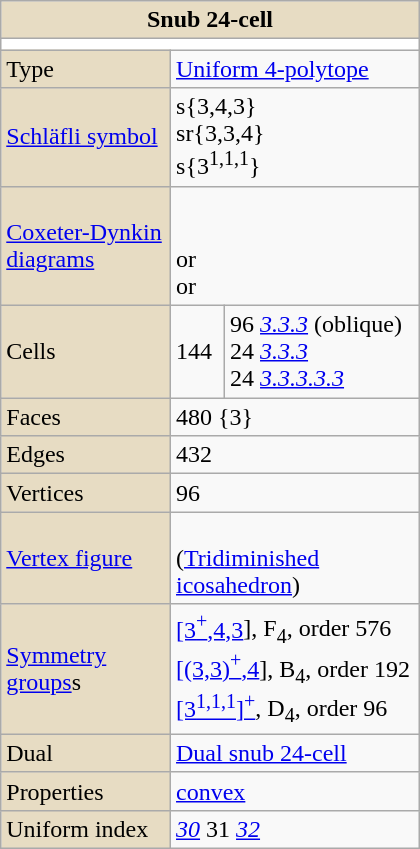<table class="wikitable" align="right" style="margin-left:10px" width="280">
<tr>
<td bgcolor=#e7dcc3 align=center colspan=3><strong>Snub 24-cell</strong></td>
</tr>
<tr>
<td bgcolor=#ffffff align=center colspan=3></td>
</tr>
<tr>
<td bgcolor=#e7dcc3>Type</td>
<td colspan=2><a href='#'>Uniform 4-polytope</a></td>
</tr>
<tr>
<td bgcolor=#e7dcc3><a href='#'>Schläfli symbol</a></td>
<td colspan=2>s{3,4,3}<br>sr{3,3,4}<br>s{3<sup>1,1,1</sup>}</td>
</tr>
<tr>
<td bgcolor=#e7dcc3><a href='#'>Coxeter-Dynkin<br>diagrams</a></td>
<td colspan=2><br><br>
 or <br>
 or </td>
</tr>
<tr>
<td bgcolor=#e7dcc3>Cells</td>
<td>144</td>
<td>96 <a href='#'><em>3.3.3</em></a> (oblique) <br>24 <a href='#'><em>3.3.3</em></a> <br>24 <a href='#'><em>3.3.3.3.3</em></a> </td>
</tr>
<tr>
<td bgcolor=#e7dcc3>Faces</td>
<td colspan=2>480 {3}</td>
</tr>
<tr>
<td bgcolor=#e7dcc3>Edges</td>
<td colspan=2>432</td>
</tr>
<tr>
<td bgcolor=#e7dcc3>Vertices</td>
<td colspan=2>96</td>
</tr>
<tr>
<td bgcolor=#e7dcc3><a href='#'>Vertex figure</a></td>
<td colspan=2><br>(<a href='#'>Tridiminished icosahedron</a>)</td>
</tr>
<tr>
<td bgcolor=#e7dcc3><a href='#'>Symmetry groups</a>s</td>
<td colspan=2><a href='#'>[3<sup>+</sup>,4,3</a>], F<sub>4</sub>, order 576<br><a href='#'>[(3,3)<sup>+</sup>,4</a>], B<sub>4</sub>, order 192<br>
<a href='#'>[3<sup>1,1,1</sup>]<sup>+</sup></a>, D<sub>4</sub>, order 96</td>
</tr>
<tr>
<td bgcolor=#e7dcc3>Dual</td>
<td colspan=2><a href='#'>Dual snub 24-cell</a></td>
</tr>
<tr>
<td bgcolor=#e7dcc3>Properties</td>
<td colspan=2><a href='#'>convex</a></td>
</tr>
<tr>
<td bgcolor=#e7dcc3>Uniform index</td>
<td colspan=2><em><a href='#'>30</a></em> 31 <em><a href='#'>32</a></em></td>
</tr>
</table>
